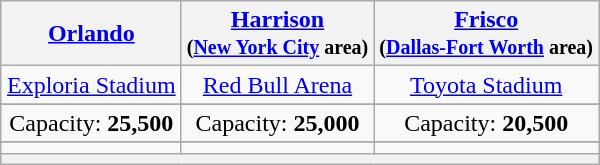<table class="wikitable" style="margin:1em auto; text-align:center">
<tr>
<th><a href='#'>Orlando</a></th>
<th><a href='#'>Harrison</a><br><small> (<a href='#'>New York City</a> area)</small></th>
<th><a href='#'>Frisco</a><br><small> (<a href='#'>Dallas-Fort Worth</a> area)</small></th>
</tr>
<tr>
<td><a href='#'>Exploria Stadium</a></td>
<td><a href='#'>Red Bull Arena</a></td>
<td><a href='#'>Toyota Stadium</a></td>
</tr>
<tr>
</tr>
<tr>
<td>Capacity: <strong>25,500</strong></td>
<td>Capacity: <strong>25,000</strong></td>
<td>Capacity: <strong>20,500</strong></td>
</tr>
<tr>
</tr>
<tr>
<td></td>
<td></td>
<td></td>
</tr>
<tr>
<th colspan=3></th>
</tr>
</table>
